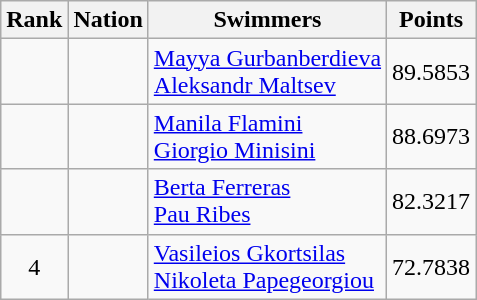<table class="wikitable sortable" style="text-align:center">
<tr>
<th>Rank</th>
<th>Nation</th>
<th>Swimmers</th>
<th>Points</th>
</tr>
<tr>
<td></td>
<td align="left"></td>
<td align="left"><a href='#'>Mayya Gurbanberdieva</a><br><a href='#'>Aleksandr Maltsev</a></td>
<td>89.5853</td>
</tr>
<tr>
<td></td>
<td align="left"></td>
<td align="left"><a href='#'>Manila Flamini</a><br><a href='#'>Giorgio Minisini</a></td>
<td>88.6973</td>
</tr>
<tr>
<td></td>
<td align="left"></td>
<td align="left"><a href='#'>Berta Ferreras</a><br><a href='#'>Pau Ribes</a></td>
<td>82.3217</td>
</tr>
<tr>
<td>4</td>
<td align="left"></td>
<td align="left"><a href='#'>Vasileios Gkortsilas</a><br><a href='#'>Nikoleta Papegeorgiou</a></td>
<td>72.7838</td>
</tr>
</table>
